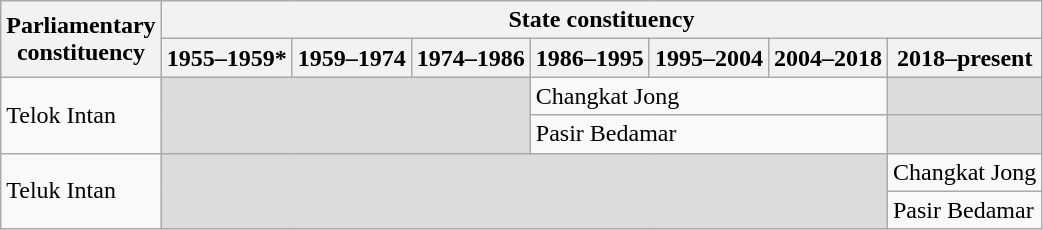<table class="wikitable">
<tr>
<th rowspan="2">Parliamentary<br>constituency</th>
<th colspan="7">State constituency</th>
</tr>
<tr>
<th>1955–1959*</th>
<th>1959–1974</th>
<th>1974–1986</th>
<th>1986–1995</th>
<th>1995–2004</th>
<th>2004–2018</th>
<th>2018–present</th>
</tr>
<tr>
<td rowspan="2">Telok Intan</td>
<td colspan="3" rowspan="2" bgcolor="dcdcdc"></td>
<td colspan="3">Changkat Jong</td>
<td bgcolor="dcdcdc"></td>
</tr>
<tr>
<td colspan="3">Pasir Bedamar</td>
<td bgcolor="dcdcdc"></td>
</tr>
<tr>
<td rowspan="2">Teluk Intan</td>
<td colspan="6" rowspan="2" bgcolor="dcdcdc"></td>
<td>Changkat Jong</td>
</tr>
<tr>
<td>Pasir Bedamar</td>
</tr>
</table>
